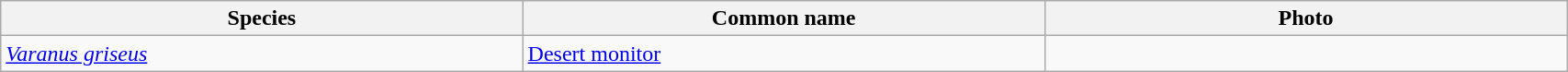<table width=90% class="wikitable">
<tr>
<th width=25%>Species</th>
<th width=25%>Common name</th>
<th width=25%>Photo</th>
</tr>
<tr>
<td><em><a href='#'>Varanus griseus</a></em></td>
<td><a href='#'>Desert monitor</a></td>
<td></td>
</tr>
</table>
